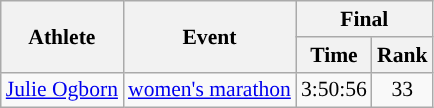<table class=wikitable style="font-size:90%;">
<tr>
<th rowspan=2>Athlete</th>
<th rowspan=2>Event</th>
<th colspan=2>Final</th>
</tr>
<tr>
<th>Time</th>
<th>Rank</th>
</tr>
<tr align=center>
<td><a href='#'>Julie Ogborn</a></td>
<td><a href='#'>women's marathon</a></td>
<td>3:50:56</td>
<td>33</td>
</tr>
</table>
